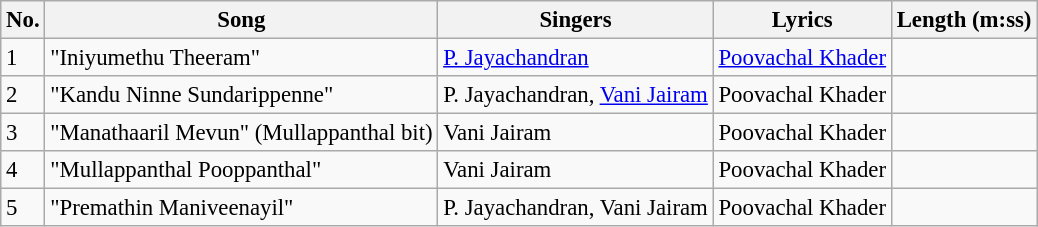<table class="wikitable" style="font-size:95%;">
<tr>
<th>No.</th>
<th>Song</th>
<th>Singers</th>
<th>Lyrics</th>
<th>Length (m:ss)</th>
</tr>
<tr>
<td>1</td>
<td>"Iniyumethu Theeram"</td>
<td><a href='#'>P. Jayachandran</a></td>
<td><a href='#'>Poovachal Khader</a></td>
<td></td>
</tr>
<tr>
<td>2</td>
<td>"Kandu Ninne Sundarippenne"</td>
<td>P. Jayachandran, <a href='#'>Vani Jairam</a></td>
<td>Poovachal Khader</td>
<td></td>
</tr>
<tr>
<td>3</td>
<td>"Manathaaril Mevun" (Mullappanthal bit)</td>
<td>Vani Jairam</td>
<td>Poovachal Khader</td>
<td></td>
</tr>
<tr>
<td>4</td>
<td>"Mullappanthal Pooppanthal"</td>
<td>Vani Jairam</td>
<td>Poovachal Khader</td>
<td></td>
</tr>
<tr>
<td>5</td>
<td>"Premathin Maniveenayil"</td>
<td>P. Jayachandran, Vani Jairam</td>
<td>Poovachal Khader</td>
<td></td>
</tr>
</table>
